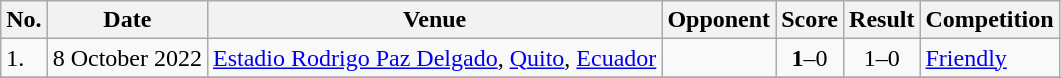<table class="wikitable">
<tr>
<th>No.</th>
<th>Date</th>
<th>Venue</th>
<th>Opponent</th>
<th>Score</th>
<th>Result</th>
<th>Competition</th>
</tr>
<tr>
<td>1.</td>
<td>8 October 2022</td>
<td><a href='#'>Estadio Rodrigo Paz Delgado</a>, <a href='#'>Quito</a>, <a href='#'>Ecuador</a></td>
<td></td>
<td align=center><strong>1</strong>–0</td>
<td align=center>1–0</td>
<td><a href='#'>Friendly</a></td>
</tr>
<tr>
</tr>
</table>
